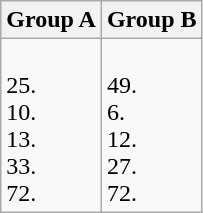<table class=wikitable>
<tr>
<th width=50%>Group A</th>
<th width=50%>Group B</th>
</tr>
<tr>
<td><br>25. <br>
10. <br>
13. <br>
33. <br>
72. </td>
<td><br>49. <br>
6. <br>
12. <br>
27. <br>
72. </td>
</tr>
</table>
